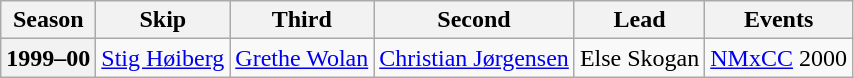<table class="wikitable">
<tr>
<th scope="col">Season</th>
<th scope="col">Skip</th>
<th scope="col">Third</th>
<th scope="col">Second</th>
<th scope="col">Lead</th>
<th scope="col">Events</th>
</tr>
<tr>
<th scope="row">1999–00</th>
<td><a href='#'>Stig Høiberg</a></td>
<td><a href='#'>Grethe Wolan</a></td>
<td><a href='#'>Christian Jørgensen</a></td>
<td>Else Skogan</td>
<td><a href='#'>NMxCC</a> 2000 </td>
</tr>
</table>
